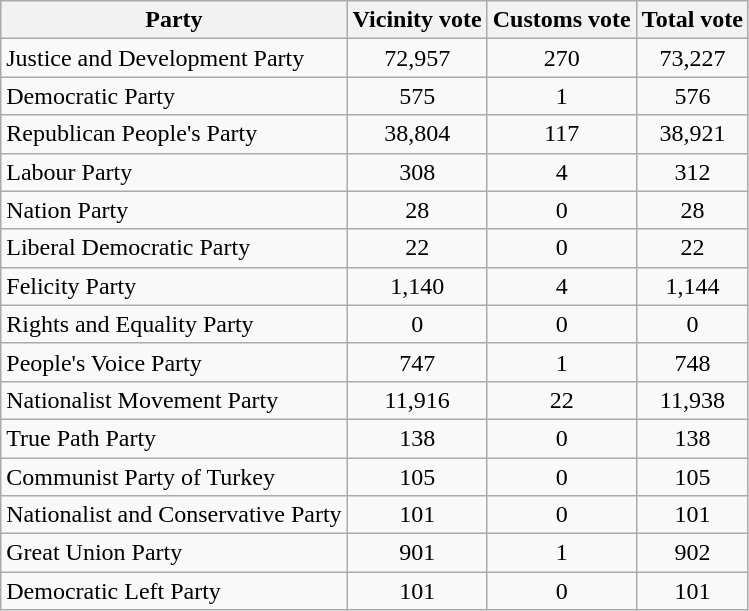<table class="wikitable sortable">
<tr>
<th style="text-align:center;">Party</th>
<th style="text-align:center;">Vicinity vote</th>
<th style="text-align:center;">Customs vote</th>
<th style="text-align:center;">Total vote</th>
</tr>
<tr>
<td>Justice and Development Party</td>
<td style="text-align:center;">72,957</td>
<td style="text-align:center;">270</td>
<td style="text-align:center;">73,227</td>
</tr>
<tr>
<td>Democratic Party</td>
<td style="text-align:center;">575</td>
<td style="text-align:center;">1</td>
<td style="text-align:center;">576</td>
</tr>
<tr>
<td>Republican People's Party</td>
<td style="text-align:center;">38,804</td>
<td style="text-align:center;">117</td>
<td style="text-align:center;">38,921</td>
</tr>
<tr>
<td>Labour Party</td>
<td style="text-align:center;">308</td>
<td style="text-align:center;">4</td>
<td style="text-align:center;">312</td>
</tr>
<tr>
<td>Nation Party</td>
<td style="text-align:center;">28</td>
<td style="text-align:center;">0</td>
<td style="text-align:center;">28</td>
</tr>
<tr>
<td>Liberal Democratic Party</td>
<td style="text-align:center;">22</td>
<td style="text-align:center;">0</td>
<td style="text-align:center;">22</td>
</tr>
<tr>
<td>Felicity Party</td>
<td style="text-align:center;">1,140</td>
<td style="text-align:center;">4</td>
<td style="text-align:center;">1,144</td>
</tr>
<tr>
<td>Rights and Equality Party</td>
<td style="text-align:center;">0</td>
<td style="text-align:center;">0</td>
<td style="text-align:center;">0</td>
</tr>
<tr>
<td>People's Voice Party</td>
<td style="text-align:center;">747</td>
<td style="text-align:center;">1</td>
<td style="text-align:center;">748</td>
</tr>
<tr>
<td>Nationalist Movement Party</td>
<td style="text-align:center;">11,916</td>
<td style="text-align:center;">22</td>
<td style="text-align:center;">11,938</td>
</tr>
<tr>
<td>True Path Party</td>
<td style="text-align:center;">138</td>
<td style="text-align:center;">0</td>
<td style="text-align:center;">138</td>
</tr>
<tr>
<td>Communist Party of Turkey</td>
<td style="text-align:center;">105</td>
<td style="text-align:center;">0</td>
<td style="text-align:center;">105</td>
</tr>
<tr>
<td>Nationalist and Conservative Party</td>
<td style="text-align:center;">101</td>
<td style="text-align:center;">0</td>
<td style="text-align:center;">101</td>
</tr>
<tr>
<td>Great Union Party</td>
<td style="text-align:center;">901</td>
<td style="text-align:center;">1</td>
<td style="text-align:center;">902</td>
</tr>
<tr>
<td>Democratic Left Party</td>
<td style="text-align:center;">101</td>
<td style="text-align:center;">0</td>
<td style="text-align:center;">101</td>
</tr>
</table>
